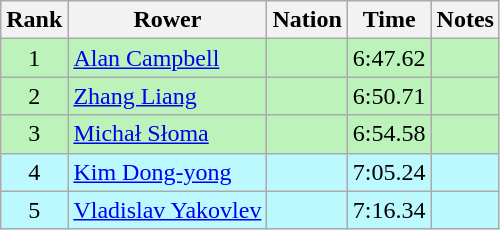<table class="wikitable sortable" style="text-align:center">
<tr>
<th>Rank</th>
<th>Rower</th>
<th>Nation</th>
<th>Time</th>
<th>Notes</th>
</tr>
<tr bgcolor=bbf3bb>
<td>1</td>
<td align=left><a href='#'>Alan Campbell</a></td>
<td align=left></td>
<td>6:47.62</td>
<td></td>
</tr>
<tr bgcolor=bbf3bb>
<td>2</td>
<td align=left><a href='#'>Zhang Liang</a></td>
<td align=left></td>
<td>6:50.71</td>
<td></td>
</tr>
<tr bgcolor=bbf3bb>
<td>3</td>
<td align=left><a href='#'>Michał Słoma</a></td>
<td align=left></td>
<td>6:54.58</td>
<td></td>
</tr>
<tr bgcolor=bbf9ff>
<td>4</td>
<td align=left><a href='#'>Kim Dong-yong</a></td>
<td align=left></td>
<td>7:05.24</td>
<td></td>
</tr>
<tr bgcolor=bbf9ff>
<td>5</td>
<td align=left><a href='#'>Vladislav Yakovlev</a></td>
<td align=left></td>
<td>7:16.34</td>
<td></td>
</tr>
</table>
